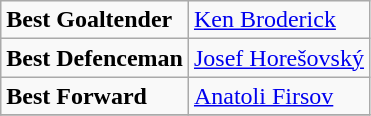<table class="wikitable">
<tr>
<td><strong>Best Goaltender</strong></td>
<td style="text-align:left;"> <a href='#'>Ken Broderick</a></td>
</tr>
<tr>
<td><strong>Best Defenceman</strong></td>
<td style="text-align:left;"> <a href='#'>Josef Horešovský</a></td>
</tr>
<tr>
<td><strong>Best Forward</strong></td>
<td style="text-align:left;"> <a href='#'>Anatoli Firsov</a></td>
</tr>
<tr>
</tr>
</table>
